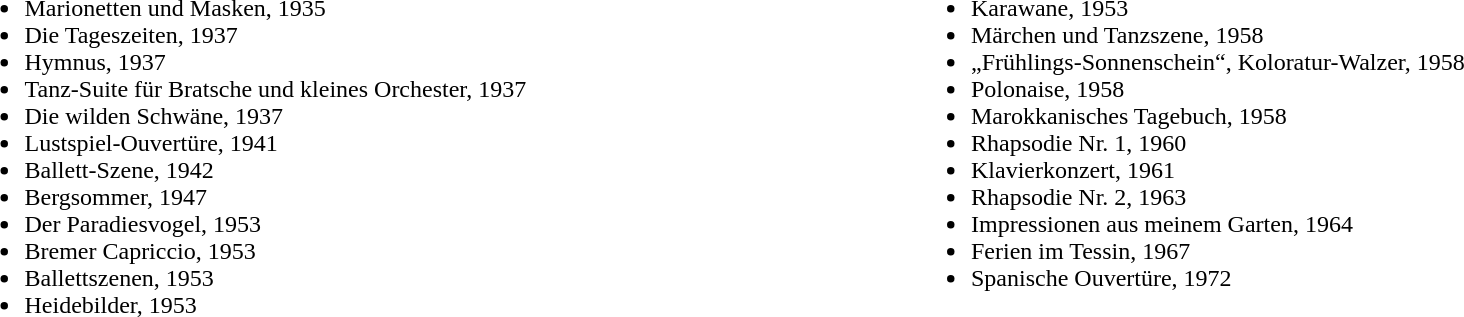<table width="100%" align="center"|>
<tr>
<td width="50%" valign="top"><br><ul><li>Marionetten und Masken, 1935</li><li>Die Tageszeiten, 1937</li><li>Hymnus, 1937</li><li>Tanz-Suite für Bratsche und kleines Orchester, 1937</li><li>Die wilden Schwäne, 1937</li><li>Lustspiel-Ouvertüre, 1941</li><li>Ballett-Szene, 1942</li><li>Bergsommer, 1947</li><li>Der Paradiesvogel, 1953</li><li>Bremer Capriccio, 1953</li><li>Ballettszenen, 1953</li><li>Heidebilder, 1953</li></ul></td>
<td width="50%" valign="top"><br><ul><li>Karawane, 1953</li><li>Märchen und Tanzszene, 1958</li><li>„Frühlings-Sonnenschein“, Koloratur-Walzer, 1958</li><li>Polonaise, 1958</li><li>Marokkanisches Tagebuch, 1958</li><li>Rhapsodie Nr. 1, 1960</li><li>Klavierkonzert, 1961</li><li>Rhapsodie Nr. 2, 1963</li><li>Impressionen aus meinem Garten, 1964</li><li>Ferien im Tessin, 1967</li><li>Spanische Ouvertüre, 1972</li></ul></td>
</tr>
</table>
